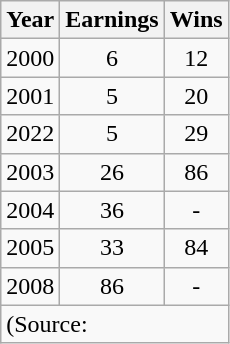<table class="wikitable">
<tr>
<th>Year</th>
<th>Earnings</th>
<th>Wins</th>
</tr>
<tr>
<td>2000</td>
<td style="text-align:center;">6</td>
<td style="text-align:center;">12</td>
</tr>
<tr>
<td>2001</td>
<td style="text-align:center;">5</td>
<td style="text-align:center;">20</td>
</tr>
<tr>
<td>2022</td>
<td style="text-align:center;">5</td>
<td style="text-align:center;">29</td>
</tr>
<tr>
<td>2003</td>
<td style="text-align:center;">26</td>
<td style="text-align:center;">86</td>
</tr>
<tr>
<td>2004</td>
<td style="text-align:center;">36</td>
<td style="text-align:center;">-</td>
</tr>
<tr>
<td>2005</td>
<td style="text-align:center;">33</td>
<td style="text-align:center;">84</td>
</tr>
<tr>
<td>2008</td>
<td style="text-align:center;">86</td>
<td style="text-align:center;">-</td>
</tr>
<tr>
<td colspan="3">(Source: </td>
</tr>
</table>
